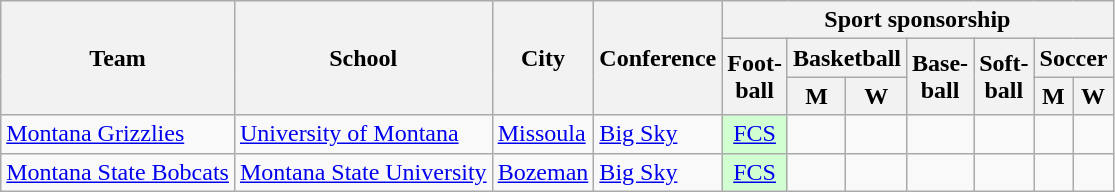<table class="sortable wikitable">
<tr>
<th rowspan=3>Team</th>
<th rowspan=3>School</th>
<th rowspan=3>City</th>
<th rowspan=3>Conference</th>
<th colspan=7>Sport sponsorship</th>
</tr>
<tr>
<th rowspan=2>Foot-<br>ball</th>
<th colspan=2>Basketball</th>
<th rowspan=2>Base-<br>ball</th>
<th rowspan=2>Soft-<br>ball</th>
<th colspan=2>Soccer</th>
</tr>
<tr>
<th>M</th>
<th>W</th>
<th>M</th>
<th>W</th>
</tr>
<tr>
<td><a href='#'>Montana Grizzlies</a> </td>
<td><a href='#'>University of Montana</a></td>
<td><a href='#'>Missoula</a></td>
<td><a href='#'>Big Sky</a></td>
<td style="background:#D2FFD2; text-align:center"><a href='#'>FCS</a></td>
<td></td>
<td></td>
<td></td>
<td></td>
<td></td>
<td></td>
</tr>
<tr>
<td><a href='#'>Montana State Bobcats</a></td>
<td><a href='#'>Montana State University</a></td>
<td><a href='#'>Bozeman</a></td>
<td><a href='#'>Big Sky</a></td>
<td style="background:#D2FFD2; text-align:center"><a href='#'>FCS</a></td>
<td></td>
<td></td>
<td></td>
<td></td>
<td></td>
<td></td>
</tr>
</table>
